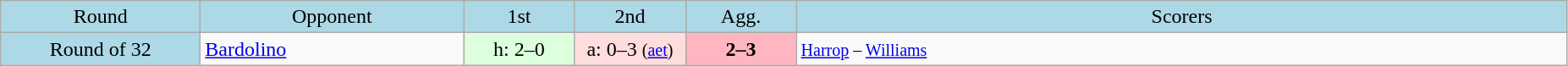<table class="wikitable" style="text-align:center">
<tr bgcolor=lightblue>
<td width=150px>Round</td>
<td width=200px>Opponent</td>
<td width=80px>1st</td>
<td width=80px>2nd</td>
<td width=80px>Agg.</td>
<td width=600px>Scorers</td>
</tr>
<tr>
<td bgcolor=lightblue>Round of 32</td>
<td align=left> <a href='#'>Bardolino</a></td>
<td bgcolor="#ddffdd">h: 2–0</td>
<td bgcolor="#ffdddd">a: 0–3 <small>(<a href='#'>aet</a>)</small></td>
<td bgcolor=lightpink><strong>2–3</strong></td>
<td align=left><small><a href='#'>Harrop</a> – <a href='#'>Williams</a></small></td>
</tr>
</table>
